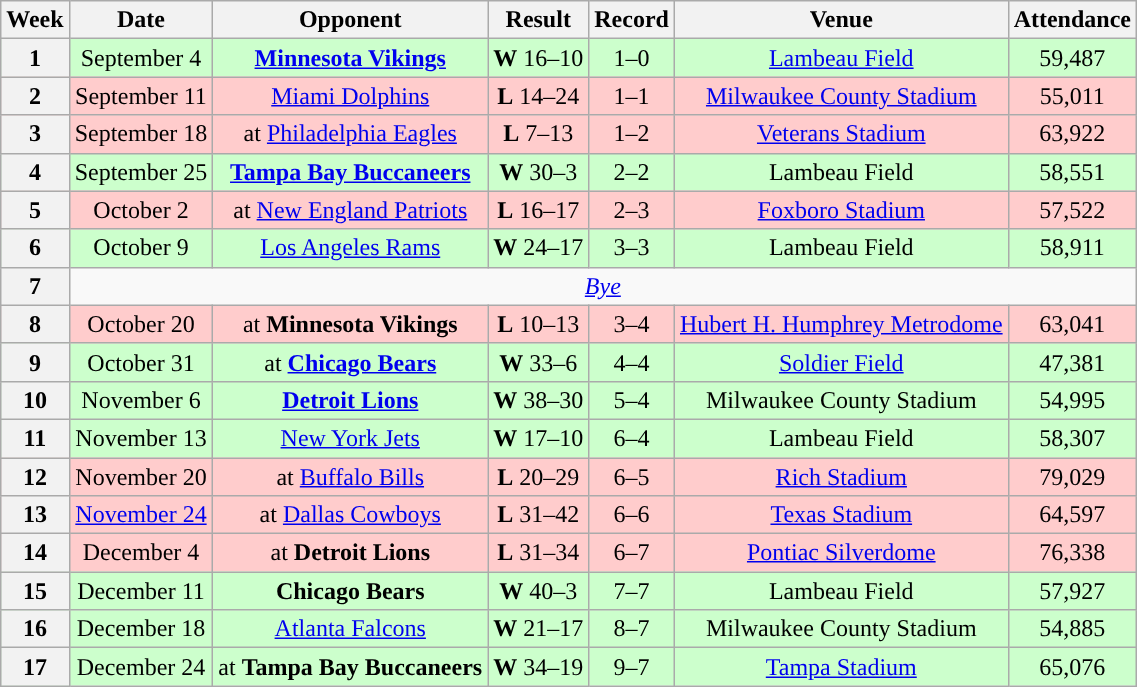<table class="wikitable" style="text-align:center">
<tr>
<th>Week</th>
<th>Date</th>
<th>Opponent</th>
<th>Result</th>
<th>Record</th>
<th>Venue</th>
<th>Attendance</th>
</tr>
<tr style="background:#cfc">
<th>1</th>
<td>September 4</td>
<td><strong><a href='#'>Minnesota Vikings</a></strong></td>
<td><strong>W</strong> 16–10</td>
<td>1–0</td>
<td><a href='#'>Lambeau Field</a></td>
<td>59,487</td>
</tr>
<tr style="background:#fcc">
<th>2</th>
<td>September 11</td>
<td><a href='#'>Miami Dolphins</a></td>
<td><strong>L</strong> 14–24</td>
<td>1–1</td>
<td><a href='#'>Milwaukee County Stadium</a></td>
<td>55,011</td>
</tr>
<tr style="background:#fcc">
<th>3</th>
<td>September 18</td>
<td>at <a href='#'>Philadelphia Eagles</a></td>
<td><strong>L</strong> 7–13</td>
<td>1–2</td>
<td><a href='#'>Veterans Stadium</a></td>
<td>63,922</td>
</tr>
<tr style="background:#cfc">
<th>4</th>
<td>September 25</td>
<td><strong><a href='#'>Tampa Bay Buccaneers</a></strong></td>
<td><strong>W</strong> 30–3</td>
<td>2–2</td>
<td>Lambeau Field</td>
<td>58,551</td>
</tr>
<tr style="background:#fcc">
<th>5</th>
<td>October 2</td>
<td>at <a href='#'>New England Patriots</a></td>
<td><strong>L</strong> 16–17</td>
<td>2–3</td>
<td><a href='#'>Foxboro Stadium</a></td>
<td>57,522</td>
</tr>
<tr style="background:#cfc">
<th>6</th>
<td>October 9</td>
<td><a href='#'>Los Angeles Rams</a></td>
<td><strong>W</strong> 24–17</td>
<td>3–3</td>
<td>Lambeau Field</td>
<td>58,911</td>
</tr>
<tr style="text-align:center;">
<th>7</th>
<td colspan="6"><em><a href='#'>Bye</a></em></td>
</tr>
<tr style="background:#fcc">
<th>8</th>
<td>October 20</td>
<td>at <strong>Minnesota Vikings</strong></td>
<td><strong>L</strong> 10–13 </td>
<td>3–4</td>
<td><a href='#'>Hubert H. Humphrey Metrodome</a></td>
<td>63,041</td>
</tr>
<tr style="background:#cfc">
<th>9</th>
<td>October 31</td>
<td>at <strong><a href='#'>Chicago Bears</a></strong></td>
<td><strong>W</strong> 33–6</td>
<td>4–4</td>
<td><a href='#'>Soldier Field</a></td>
<td>47,381</td>
</tr>
<tr style="background:#cfc">
<th>10</th>
<td>November 6</td>
<td><strong><a href='#'>Detroit Lions</a></strong></td>
<td><strong>W</strong> 38–30</td>
<td>5–4</td>
<td>Milwaukee County Stadium</td>
<td>54,995</td>
</tr>
<tr style="background:#cfc">
<th>11</th>
<td>November 13</td>
<td><a href='#'>New York Jets</a></td>
<td><strong>W</strong> 17–10</td>
<td>6–4</td>
<td>Lambeau Field</td>
<td>58,307</td>
</tr>
<tr style="background:#fcc">
<th>12</th>
<td>November 20</td>
<td>at <a href='#'>Buffalo Bills</a></td>
<td><strong>L</strong> 20–29</td>
<td>6–5</td>
<td><a href='#'>Rich Stadium</a></td>
<td>79,029</td>
</tr>
<tr style="background:#fcc">
<th>13</th>
<td><a href='#'>November 24</a></td>
<td>at <a href='#'>Dallas Cowboys</a></td>
<td><strong>L</strong> 31–42</td>
<td>6–6</td>
<td><a href='#'>Texas Stadium</a></td>
<td>64,597</td>
</tr>
<tr style="background:#fcc">
<th>14</th>
<td>December 4</td>
<td>at <strong>Detroit Lions</strong></td>
<td><strong>L</strong> 31–34</td>
<td>6–7</td>
<td><a href='#'>Pontiac Silverdome</a></td>
<td>76,338</td>
</tr>
<tr style="background:#cfc">
<th>15</th>
<td>December 11</td>
<td><strong>Chicago Bears</strong></td>
<td><strong>W</strong> 40–3</td>
<td>7–7</td>
<td>Lambeau Field</td>
<td>57,927</td>
</tr>
<tr style="background:#cfc">
<th>16</th>
<td>December 18</td>
<td><a href='#'>Atlanta Falcons</a></td>
<td><strong>W</strong> 21–17</td>
<td>8–7</td>
<td>Milwaukee County Stadium</td>
<td>54,885</td>
</tr>
<tr style="background:#cfc">
<th>17</th>
<td>December 24</td>
<td>at <strong>Tampa Bay Buccaneers</strong></td>
<td><strong>W</strong> 34–19</td>
<td>9–7</td>
<td><a href='#'>Tampa Stadium</a></td>
<td>65,076</td>
</tr>
</table>
